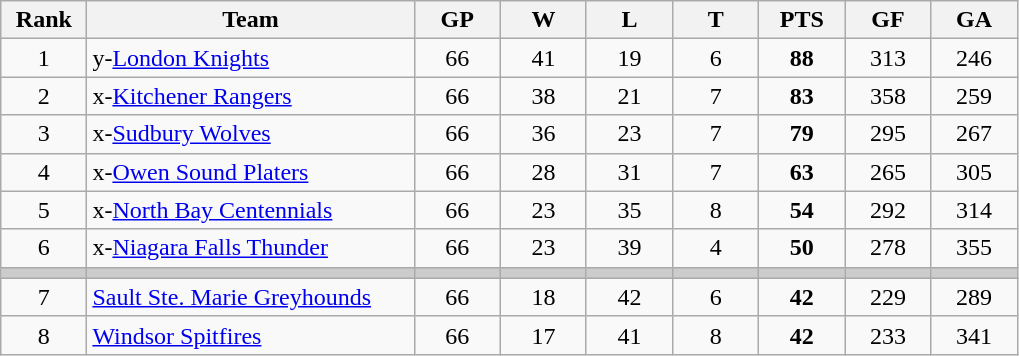<table class="wikitable sortable" style="text-align:center">
<tr>
<th width="7.5%">Rank</th>
<th width="28.5%">Team</th>
<th width="7.5%">GP</th>
<th width="7.5%">W</th>
<th width="7.5%">L</th>
<th width="7.5%">T</th>
<th width="7.5%">PTS</th>
<th width="7.5%">GF</th>
<th width="7.5%">GA</th>
</tr>
<tr>
<td>1</td>
<td align=left>y-<a href='#'>London Knights</a></td>
<td>66</td>
<td>41</td>
<td>19</td>
<td>6</td>
<td><strong>88</strong></td>
<td>313</td>
<td>246</td>
</tr>
<tr>
<td>2</td>
<td align=left>x-<a href='#'>Kitchener Rangers</a></td>
<td>66</td>
<td>38</td>
<td>21</td>
<td>7</td>
<td><strong>83</strong></td>
<td>358</td>
<td>259</td>
</tr>
<tr>
<td>3</td>
<td align=left>x-<a href='#'>Sudbury Wolves</a></td>
<td>66</td>
<td>36</td>
<td>23</td>
<td>7</td>
<td><strong>79</strong></td>
<td>295</td>
<td>267</td>
</tr>
<tr>
<td>4</td>
<td align=left>x-<a href='#'>Owen Sound Platers</a></td>
<td>66</td>
<td>28</td>
<td>31</td>
<td>7</td>
<td><strong>63</strong></td>
<td>265</td>
<td>305</td>
</tr>
<tr>
<td>5</td>
<td align=left>x-<a href='#'>North Bay Centennials</a></td>
<td>66</td>
<td>23</td>
<td>35</td>
<td>8</td>
<td><strong>54</strong></td>
<td>292</td>
<td>314</td>
</tr>
<tr>
<td>6</td>
<td align=left>x-<a href='#'>Niagara Falls Thunder</a></td>
<td>66</td>
<td>23</td>
<td>39</td>
<td>4</td>
<td><strong>50</strong></td>
<td>278</td>
<td>355</td>
</tr>
<tr style="background-color:#cccccc;">
<td></td>
<td></td>
<td></td>
<td></td>
<td></td>
<td></td>
<td></td>
<td></td>
<td></td>
</tr>
<tr>
<td>7</td>
<td align=left><a href='#'>Sault Ste. Marie Greyhounds</a></td>
<td>66</td>
<td>18</td>
<td>42</td>
<td>6</td>
<td><strong>42</strong></td>
<td>229</td>
<td>289</td>
</tr>
<tr>
<td>8</td>
<td align=left><a href='#'>Windsor Spitfires</a></td>
<td>66</td>
<td>17</td>
<td>41</td>
<td>8</td>
<td><strong>42</strong></td>
<td>233</td>
<td>341</td>
</tr>
</table>
